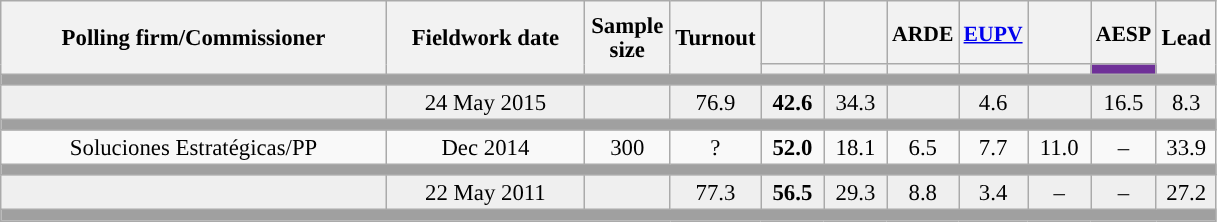<table class="wikitable collapsible collapsed" style="text-align:center; font-size:95%; line-height:16px;">
<tr style="height:42px;">
<th style="width:250px;" rowspan="2">Polling firm/Commissioner</th>
<th style="width:125px;" rowspan="2">Fieldwork date</th>
<th style="width:50px;" rowspan="2">Sample size</th>
<th style="width:45px;" rowspan="2">Turnout</th>
<th style="width:35px;"></th>
<th style="width:35px;"></th>
<th style="width:35px; font-size:95%;">ARDE</th>
<th style="width:35px; font-size:95%;"><a href='#'>EUPV</a></th>
<th style="width:35px;"></th>
<th style="width:35px; font-size:95%;">AESP</th>
<th style="width:30px;" rowspan="2">Lead</th>
</tr>
<tr>
<th style="color:inherit;background:"></th>
<th style="color:inherit;background:"></th>
<th style="color:inherit;background:"></th>
<th style="color:inherit;background:"></th>
<th style="color:inherit;background:"></th>
<th style="color:inherit;background:#6F3098;"></th>
</tr>
<tr>
<td colspan="11" style="background:#A0A0A0"></td>
</tr>
<tr style="background:#EFEFEF;">
<td><strong></strong></td>
<td>24 May 2015</td>
<td></td>
<td>76.9</td>
<td><strong>42.6</strong><br></td>
<td>34.3<br></td>
<td></td>
<td>4.6<br></td>
<td></td>
<td>16.5<br></td>
<td style="background:">8.3</td>
</tr>
<tr>
<td colspan="11" style="background:#A0A0A0"></td>
</tr>
<tr>
<td>Soluciones Estratégicas/PP</td>
<td>Dec 2014</td>
<td>300</td>
<td>?</td>
<td><strong>52.0</strong><br></td>
<td>18.1<br></td>
<td>6.5<br></td>
<td>7.7<br></td>
<td>11.0<br></td>
<td>–</td>
<td style="background:">33.9</td>
</tr>
<tr>
<td colspan="11" style="background:#A0A0A0"></td>
</tr>
<tr style="background:#EFEFEF;">
<td><strong></strong></td>
<td>22 May 2011</td>
<td></td>
<td>77.3</td>
<td><strong>56.5</strong><br></td>
<td>29.3<br></td>
<td>8.8<br></td>
<td>3.4<br></td>
<td>–</td>
<td>–</td>
<td style="background:">27.2</td>
</tr>
<tr>
<td colspan="11" style="background:#A0A0A0"></td>
</tr>
</table>
